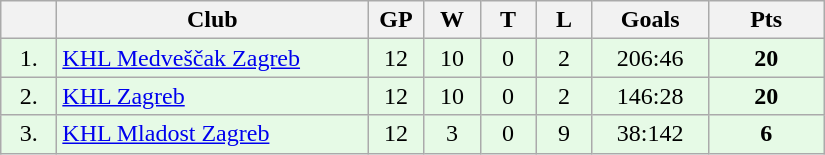<table class="wikitable">
<tr>
<th width="30"></th>
<th width="200">Club</th>
<th width="30">GP</th>
<th width="30">W</th>
<th width="30">T</th>
<th width="30">L</th>
<th width="70">Goals</th>
<th width="70">Pts</th>
</tr>
<tr bgcolor="#e6fae6" align="center">
<td>1.</td>
<td align="left"><a href='#'>KHL Medveščak Zagreb</a></td>
<td>12</td>
<td>10</td>
<td>0</td>
<td>2</td>
<td>206:46</td>
<td><strong>20</strong></td>
</tr>
<tr bgcolor="#e6fae6" align="center">
<td>2.</td>
<td align="left"><a href='#'>KHL Zagreb</a></td>
<td>12</td>
<td>10</td>
<td>0</td>
<td>2</td>
<td>146:28</td>
<td><strong>20</strong></td>
</tr>
<tr bgcolor="#e6fae6" align="center">
<td>3.</td>
<td align="left"><a href='#'>KHL Mladost Zagreb</a></td>
<td>12</td>
<td>3</td>
<td>0</td>
<td>9</td>
<td>38:142</td>
<td><strong>6</strong></td>
</tr>
</table>
